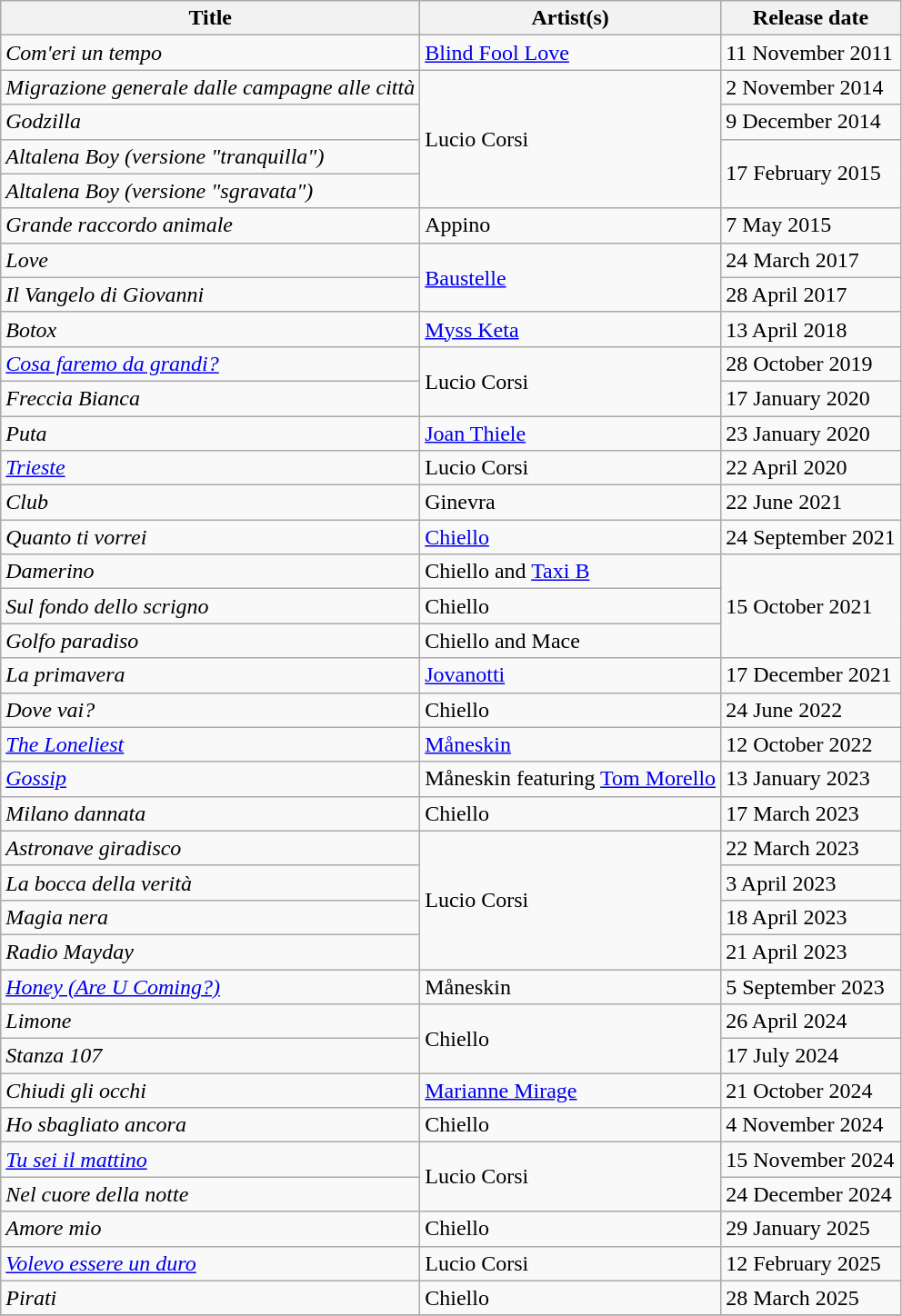<table class="wikitable plainrowheaders">
<tr>
<th scope="col">Title</th>
<th scope="col">Artist(s)</th>
<th scope="col">Release date</th>
</tr>
<tr>
<td><em>Com'eri un tempo</em></td>
<td><a href='#'>Blind Fool Love</a></td>
<td>11 November 2011</td>
</tr>
<tr>
<td><em>Migrazione generale dalle campagne alle città</em></td>
<td rowspan="4">Lucio Corsi</td>
<td>2 November 2014</td>
</tr>
<tr>
<td><em>Godzilla</em></td>
<td>9 December 2014</td>
</tr>
<tr>
<td><em>Altalena Boy (versione "tranquilla")</em></td>
<td rowspan="2">17 February 2015</td>
</tr>
<tr>
<td><em>Altalena Boy (versione "sgravata")</em></td>
</tr>
<tr>
<td><em>Grande raccordo animale</em></td>
<td>Appino</td>
<td>7 May 2015</td>
</tr>
<tr>
<td><em>Love</em></td>
<td rowspan="2"><a href='#'>Baustelle</a></td>
<td>24 March 2017</td>
</tr>
<tr>
<td><em>Il Vangelo di Giovanni</em></td>
<td>28 April 2017</td>
</tr>
<tr>
<td><em>Botox</em></td>
<td><a href='#'>Myss Keta</a></td>
<td>13 April 2018</td>
</tr>
<tr>
<td><em><a href='#'>Cosa faremo da grandi?</a></em></td>
<td rowspan="2">Lucio Corsi</td>
<td>28 October 2019</td>
</tr>
<tr>
<td><em>Freccia Bianca</em></td>
<td>17 January 2020</td>
</tr>
<tr>
<td><em>Puta</em></td>
<td><a href='#'>Joan Thiele</a></td>
<td>23 January 2020</td>
</tr>
<tr>
<td><em><a href='#'>Trieste</a></em></td>
<td>Lucio Corsi</td>
<td>22 April 2020</td>
</tr>
<tr>
<td><em>Club</em></td>
<td>Ginevra</td>
<td>22 June 2021</td>
</tr>
<tr>
<td><em>Quanto ti vorrei</em></td>
<td><a href='#'>Chiello</a></td>
<td>24 September 2021</td>
</tr>
<tr>
<td><em>Damerino</em></td>
<td>Chiello and <a href='#'>Taxi B</a></td>
<td rowspan="3">15 October 2021</td>
</tr>
<tr>
<td><em>Sul fondo dello scrigno</em></td>
<td>Chiello</td>
</tr>
<tr>
<td><em>Golfo paradiso</em></td>
<td>Chiello and Mace</td>
</tr>
<tr>
<td><em>La primavera</em></td>
<td><a href='#'>Jovanotti</a></td>
<td>17 December 2021</td>
</tr>
<tr>
<td><em>Dove vai?</em></td>
<td>Chiello</td>
<td>24 June 2022</td>
</tr>
<tr>
<td><em><a href='#'>The Loneliest</a></em></td>
<td><a href='#'>Måneskin</a></td>
<td>12 October 2022</td>
</tr>
<tr>
<td><em><a href='#'>Gossip</a></em></td>
<td>Måneskin featuring <a href='#'>Tom Morello</a></td>
<td>13 January 2023</td>
</tr>
<tr>
<td><em>Milano dannata</em></td>
<td>Chiello</td>
<td>17 March 2023</td>
</tr>
<tr>
<td><em>Astronave giradisco</em></td>
<td rowspan="4">Lucio Corsi</td>
<td>22 March 2023</td>
</tr>
<tr>
<td><em>La bocca della verità</em></td>
<td>3 April 2023</td>
</tr>
<tr>
<td><em>Magia nera</em></td>
<td>18 April 2023</td>
</tr>
<tr>
<td><em>Radio Mayday</em></td>
<td>21 April 2023</td>
</tr>
<tr>
<td><em><a href='#'>Honey (Are U Coming?)</a></em></td>
<td>Måneskin</td>
<td>5 September 2023</td>
</tr>
<tr>
<td><em>Limone</em></td>
<td rowspan="2">Chiello</td>
<td>26 April 2024</td>
</tr>
<tr>
<td><em>Stanza 107</em></td>
<td>17 July 2024</td>
</tr>
<tr>
<td><em>Chiudi gli occhi</em></td>
<td><a href='#'>Marianne Mirage</a></td>
<td>21 October 2024</td>
</tr>
<tr>
<td><em>Ho sbagliato ancora</em></td>
<td>Chiello</td>
<td>4 November 2024</td>
</tr>
<tr>
<td><em><a href='#'>Tu sei il mattino</a></em></td>
<td rowspan="2">Lucio Corsi</td>
<td>15 November 2024</td>
</tr>
<tr>
<td><em>Nel cuore della notte</em></td>
<td>24 December 2024</td>
</tr>
<tr>
<td><em>Amore mio</em></td>
<td>Chiello</td>
<td>29 January 2025</td>
</tr>
<tr>
<td><em><a href='#'>Volevo essere un duro</a></em></td>
<td>Lucio Corsi</td>
<td>12 February 2025</td>
</tr>
<tr>
<td><em>Pirati</em></td>
<td>Chiello</td>
<td>28 March 2025</td>
</tr>
<tr>
</tr>
</table>
